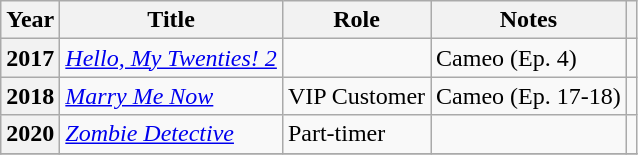<table class="wikitable sortable plainrowheaders">
<tr>
<th scope="col">Year</th>
<th scope="col">Title</th>
<th scope="col">Role</th>
<th scope="col">Notes</th>
<th scope="col" class="unsortable"></th>
</tr>
<tr>
<th scope="row">2017</th>
<td><em><a href='#'>Hello, My Twenties! 2</a></em></td>
<td></td>
<td>Cameo (Ep. 4)</td>
<td></td>
</tr>
<tr>
<th scope="row">2018</th>
<td><em><a href='#'>Marry Me Now</a></em></td>
<td>VIP Customer</td>
<td>Cameo (Ep. 17-18)</td>
<td></td>
</tr>
<tr>
<th scope="row">2020</th>
<td><em><a href='#'>Zombie Detective</a></em></td>
<td>Part-timer</td>
<td></td>
<td></td>
</tr>
<tr>
</tr>
</table>
